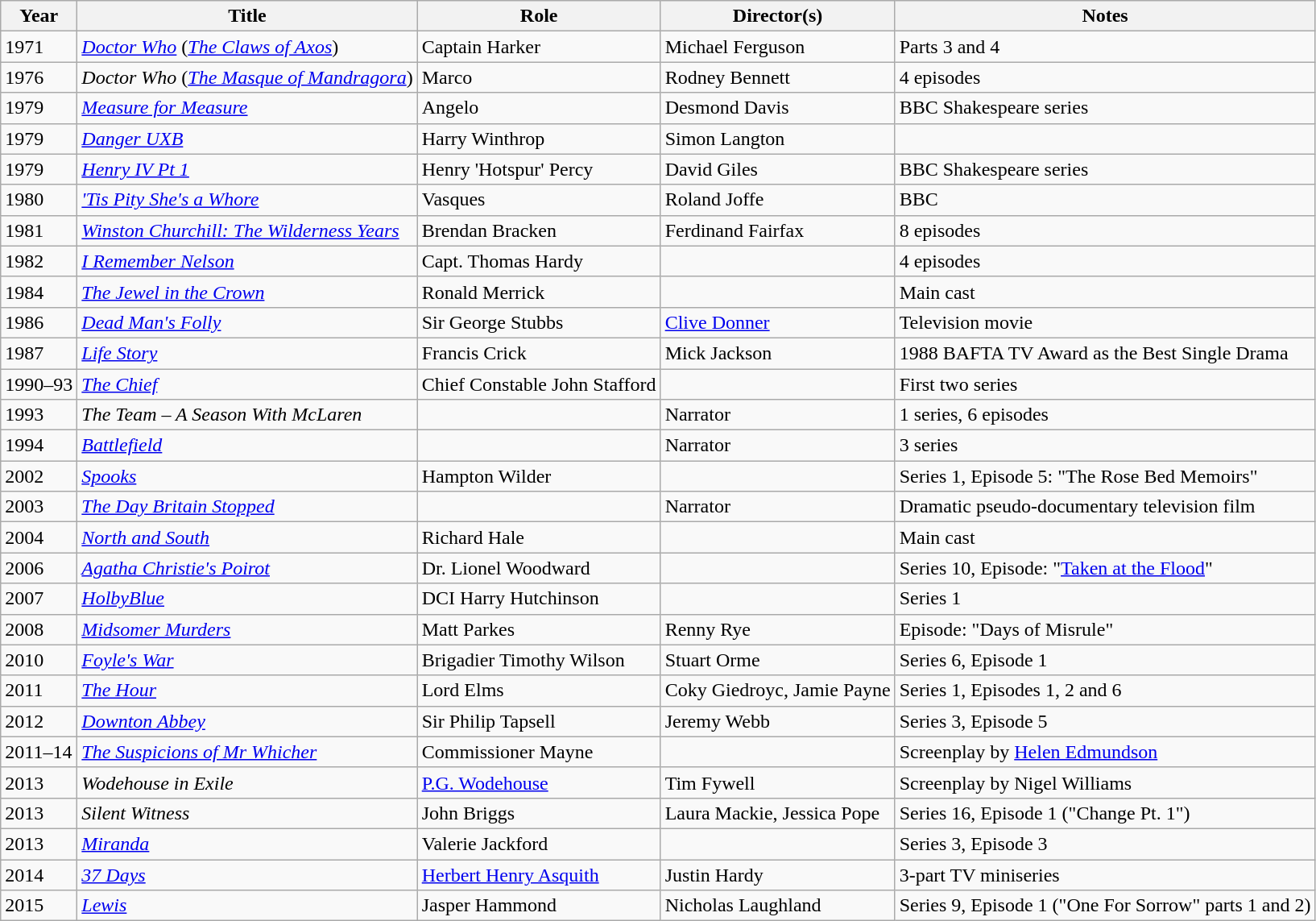<table class="wikitable sortable">
<tr>
<th>Year</th>
<th>Title</th>
<th>Role</th>
<th>Director(s)</th>
<th>Notes</th>
</tr>
<tr>
<td>1971</td>
<td><em><a href='#'>Doctor Who</a></em> (<em><a href='#'>The Claws of Axos</a></em>)</td>
<td>Captain Harker</td>
<td>Michael Ferguson</td>
<td>Parts 3 and 4</td>
</tr>
<tr>
<td>1976</td>
<td><em>Doctor Who</em> (<em><a href='#'>The Masque of Mandragora</a></em>)</td>
<td>Marco</td>
<td>Rodney Bennett</td>
<td>4 episodes</td>
</tr>
<tr>
<td>1979</td>
<td><em><a href='#'>Measure for Measure</a></em></td>
<td>Angelo</td>
<td>Desmond Davis</td>
<td>BBC Shakespeare series</td>
</tr>
<tr>
<td>1979</td>
<td><em><a href='#'>Danger UXB</a></em></td>
<td>Harry Winthrop</td>
<td>Simon Langton</td>
</tr>
<tr>
<td>1979</td>
<td><em><a href='#'>Henry IV Pt 1</a></em></td>
<td>Henry 'Hotspur' Percy</td>
<td>David Giles</td>
<td>BBC Shakespeare series</td>
</tr>
<tr>
<td>1980</td>
<td><em><a href='#'>'Tis Pity She's a Whore</a></em></td>
<td>Vasques</td>
<td>Roland Joffe</td>
<td>BBC</td>
</tr>
<tr>
<td>1981</td>
<td><em><a href='#'>Winston Churchill: The Wilderness Years</a></em></td>
<td>Brendan Bracken</td>
<td>Ferdinand Fairfax</td>
<td>8 episodes</td>
</tr>
<tr>
<td>1982</td>
<td><em><a href='#'>I Remember Nelson</a></em></td>
<td>Capt. Thomas Hardy</td>
<td></td>
<td>4 episodes</td>
</tr>
<tr>
<td>1984</td>
<td><em><a href='#'>The Jewel in the Crown</a></em></td>
<td>Ronald Merrick</td>
<td></td>
<td>Main cast</td>
</tr>
<tr>
<td>1986</td>
<td><em><a href='#'>Dead Man's Folly</a></em></td>
<td>Sir George Stubbs</td>
<td><a href='#'>Clive Donner</a></td>
<td>Television movie</td>
</tr>
<tr>
<td>1987</td>
<td><em><a href='#'>Life Story</a></em></td>
<td>Francis Crick</td>
<td>Mick Jackson</td>
<td>1988 BAFTA TV Award as the Best Single Drama</td>
</tr>
<tr>
<td>1990–93</td>
<td><em><a href='#'>The Chief</a></em></td>
<td>Chief Constable John Stafford</td>
<td></td>
<td>First two series</td>
</tr>
<tr>
<td>1993</td>
<td><em>The Team – A Season With McLaren</em></td>
<td></td>
<td>Narrator</td>
<td>1 series, 6 episodes</td>
</tr>
<tr>
<td>1994</td>
<td><em><a href='#'>Battlefield</a></em></td>
<td></td>
<td>Narrator</td>
<td>3 series</td>
</tr>
<tr>
<td>2002</td>
<td><a href='#'><em>Spooks</em></a></td>
<td>Hampton Wilder</td>
<td></td>
<td>Series 1, Episode 5: "The Rose Bed Memoirs"</td>
</tr>
<tr>
<td>2003</td>
<td><em><a href='#'>The Day Britain Stopped</a></em></td>
<td></td>
<td>Narrator</td>
<td>Dramatic pseudo-documentary television film</td>
</tr>
<tr>
<td>2004</td>
<td><em><a href='#'>North and South</a></em></td>
<td>Richard Hale</td>
<td></td>
<td>Main cast</td>
</tr>
<tr>
<td>2006</td>
<td><em><a href='#'>Agatha Christie's Poirot</a></em></td>
<td>Dr. Lionel Woodward</td>
<td></td>
<td>Series 10, Episode: "<a href='#'>Taken at the Flood</a>"</td>
</tr>
<tr>
<td>2007</td>
<td><em><a href='#'>HolbyBlue</a></em></td>
<td>DCI Harry Hutchinson</td>
<td></td>
<td>Series 1</td>
</tr>
<tr>
<td>2008</td>
<td><em><a href='#'>Midsomer Murders</a></em></td>
<td>Matt Parkes</td>
<td>Renny Rye</td>
<td>Episode: "Days of Misrule"</td>
</tr>
<tr>
<td>2010</td>
<td><em><a href='#'>Foyle's War</a></em></td>
<td>Brigadier Timothy Wilson</td>
<td>Stuart Orme</td>
<td>Series 6, Episode 1</td>
</tr>
<tr>
<td>2011</td>
<td><em><a href='#'>The Hour</a></em></td>
<td>Lord Elms</td>
<td>Coky Giedroyc, Jamie Payne</td>
<td>Series 1, Episodes 1, 2 and 6</td>
</tr>
<tr>
<td>2012</td>
<td><em><a href='#'>Downton Abbey</a></em></td>
<td>Sir Philip Tapsell</td>
<td>Jeremy Webb</td>
<td>Series 3, Episode 5</td>
</tr>
<tr>
<td>2011–14</td>
<td><em><a href='#'>The Suspicions of Mr Whicher</a></em></td>
<td>Commissioner Mayne</td>
<td></td>
<td>Screenplay by <a href='#'>Helen Edmundson</a></td>
</tr>
<tr>
<td>2013</td>
<td><em>Wodehouse in Exile</em></td>
<td><a href='#'>P.G. Wodehouse</a></td>
<td>Tim Fywell</td>
<td>Screenplay by Nigel Williams</td>
</tr>
<tr>
<td>2013</td>
<td><em>Silent Witness</em></td>
<td>John Briggs</td>
<td>Laura Mackie, Jessica Pope</td>
<td>Series 16, Episode 1 ("Change Pt. 1")</td>
</tr>
<tr>
<td>2013</td>
<td><em><a href='#'>Miranda</a></em></td>
<td>Valerie Jackford</td>
<td></td>
<td>Series 3, Episode 3</td>
</tr>
<tr>
<td>2014</td>
<td><em><a href='#'>37 Days</a></em></td>
<td><a href='#'>Herbert Henry Asquith</a></td>
<td>Justin Hardy</td>
<td>3-part TV miniseries</td>
</tr>
<tr>
<td>2015</td>
<td><em><a href='#'>Lewis</a></em></td>
<td>Jasper Hammond</td>
<td>Nicholas Laughland</td>
<td>Series 9, Episode 1 ("One For Sorrow" parts 1 and 2)</td>
</tr>
</table>
